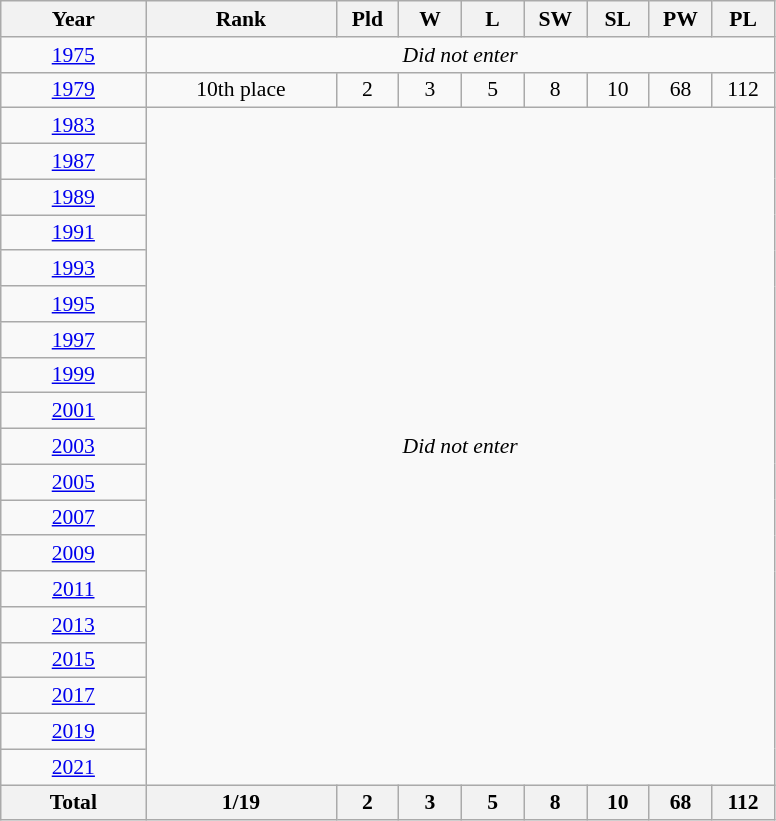<table class="wikitable" style="text-align: center;font-size:90%;">
<tr>
<th width=90>Year</th>
<th width=120>Rank</th>
<th width=35>Pld</th>
<th width=35>W</th>
<th width=35>L</th>
<th width=35>SW</th>
<th width=35>SL</th>
<th width=35>PW</th>
<th width=35>PL</th>
</tr>
<tr>
<td> <a href='#'>1975</a></td>
<td rowspan=1 colspan=8><em>Did not enter</em></td>
</tr>
<tr>
<td> <a href='#'>1979</a></td>
<td>10th place</td>
<td>2</td>
<td>3</td>
<td>5</td>
<td>8</td>
<td>10</td>
<td>68</td>
<td>112</td>
</tr>
<tr>
<td> <a href='#'>1983</a></td>
<td rowspan=19 colspan=8><em>Did not enter</em></td>
</tr>
<tr>
<td> <a href='#'>1987</a></td>
</tr>
<tr>
<td> <a href='#'>1989</a></td>
</tr>
<tr>
<td> <a href='#'>1991</a></td>
</tr>
<tr>
<td> <a href='#'>1993</a></td>
</tr>
<tr>
<td> <a href='#'>1995</a></td>
</tr>
<tr>
<td> <a href='#'>1997</a></td>
</tr>
<tr>
<td> <a href='#'>1999</a></td>
</tr>
<tr>
<td> <a href='#'>2001</a></td>
</tr>
<tr>
<td> <a href='#'>2003</a></td>
</tr>
<tr>
<td> <a href='#'>2005</a></td>
</tr>
<tr>
<td> <a href='#'>2007</a></td>
</tr>
<tr>
<td> <a href='#'>2009</a></td>
</tr>
<tr>
<td> <a href='#'>2011</a></td>
</tr>
<tr>
<td> <a href='#'>2013</a></td>
</tr>
<tr>
<td> <a href='#'>2015</a></td>
</tr>
<tr>
<td> <a href='#'>2017</a></td>
</tr>
<tr>
<td> <a href='#'>2019</a></td>
</tr>
<tr>
<td> <a href='#'>2021</a></td>
</tr>
<tr>
<th>Total</th>
<th>1/19</th>
<th>2</th>
<th>3</th>
<th>5</th>
<th>8</th>
<th>10</th>
<th>68</th>
<th>112</th>
</tr>
</table>
